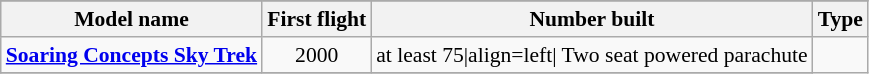<table class="wikitable" align=center style="font-size:90%;">
<tr>
</tr>
<tr style="background:#efefef;">
<th>Model name</th>
<th>First flight</th>
<th>Number built</th>
<th>Type</th>
</tr>
<tr>
<td align=left><strong><a href='#'>Soaring Concepts Sky Trek</a></strong></td>
<td align=center>2000</td>
<td align=center>at least 75|align=left| Two seat powered parachute</td>
</tr>
<tr>
</tr>
</table>
